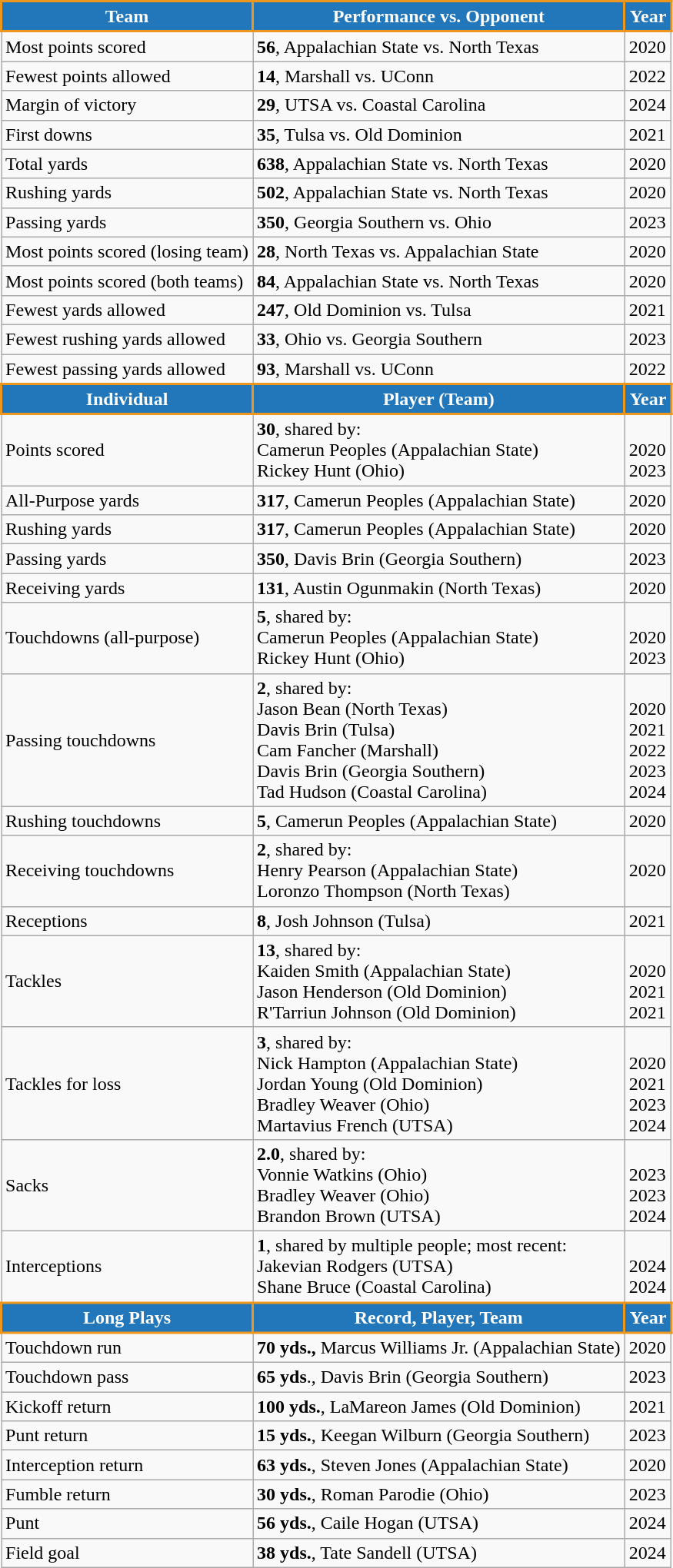<table class="wikitable">
<tr>
<th style="background:#2277ba; color:#FFFFFF; border: 2px solid #ee971f;">Team</th>
<th style="background:#2277ba; color:#FFFFFF; border: 2px solid #ee971f;">Performance vs. Opponent</th>
<th style="background:#2277ba; color:#FFFFFF; border: 2px solid #ee971f;">Year</th>
</tr>
<tr>
<td>Most points scored</td>
<td><strong>56</strong>, Appalachian State vs. North Texas</td>
<td>2020</td>
</tr>
<tr>
<td>Fewest points allowed</td>
<td><strong>14</strong>, Marshall vs. UConn</td>
<td>2022</td>
</tr>
<tr>
<td>Margin of victory</td>
<td><strong>29</strong>, UTSA vs. Coastal Carolina</td>
<td>2024</td>
</tr>
<tr>
<td>First downs</td>
<td><strong>35</strong>, Tulsa vs. Old Dominion</td>
<td>2021</td>
</tr>
<tr>
<td>Total yards</td>
<td><strong>638</strong>,  Appalachian State vs. North Texas</td>
<td>2020</td>
</tr>
<tr>
<td>Rushing yards</td>
<td><strong>502</strong>, Appalachian State vs. North Texas</td>
<td>2020</td>
</tr>
<tr>
<td>Passing yards</td>
<td><strong>350</strong>, Georgia Southern vs. Ohio</td>
<td>2023</td>
</tr>
<tr>
<td>Most points scored (losing team)</td>
<td><strong>28</strong>, North Texas vs. Appalachian State</td>
<td>2020</td>
</tr>
<tr>
<td>Most points scored (both teams)</td>
<td><strong>84</strong>, Appalachian State vs. North Texas</td>
<td>2020</td>
</tr>
<tr>
<td>Fewest yards allowed</td>
<td><strong>247</strong>,  Old Dominion vs. Tulsa</td>
<td>2021</td>
</tr>
<tr>
<td>Fewest rushing yards allowed</td>
<td><strong>33</strong>, Ohio vs. Georgia Southern</td>
<td>2023</td>
</tr>
<tr>
<td>Fewest passing yards allowed</td>
<td><strong>93</strong>, Marshall vs. UConn</td>
<td>2022</td>
</tr>
<tr>
<th style="background:#2277ba; color:#FFFFFF; border: 2px solid #ee971f;">Individual</th>
<th style="background:#2277ba; color:#FFFFFF; border: 2px solid #ee971f;">Player (Team)</th>
<th style="background:#2277ba; color:#FFFFFF; border: 2px solid #ee971f;">Year</th>
</tr>
<tr>
<td>Points scored</td>
<td><strong>30</strong>, shared by:<br>Camerun Peoples (Appalachian State)<br>Rickey Hunt (Ohio)</td>
<td><br>2020<br>2023</td>
</tr>
<tr>
<td>All-Purpose yards</td>
<td><strong>317</strong>, Camerun Peoples (Appalachian State)</td>
<td>2020</td>
</tr>
<tr>
<td>Rushing yards</td>
<td><strong>317</strong>, Camerun Peoples (Appalachian State)</td>
<td>2020</td>
</tr>
<tr>
<td>Passing yards</td>
<td><strong>350</strong>, Davis Brin (Georgia Southern)</td>
<td>2023</td>
</tr>
<tr>
<td>Receiving yards</td>
<td><strong>131</strong>, Austin Ogunmakin (North Texas)</td>
<td>2020</td>
</tr>
<tr>
<td>Touchdowns (all-purpose)</td>
<td><strong>5</strong>, shared by:<br>Camerun Peoples (Appalachian State)<br>Rickey Hunt (Ohio)</td>
<td><br>2020<br>2023</td>
</tr>
<tr>
<td>Passing touchdowns</td>
<td><strong>2</strong>, shared by:<br>Jason Bean (North Texas)<br>Davis Brin (Tulsa)<br>Cam Fancher (Marshall)<br>Davis Brin (Georgia Southern)<br>Tad Hudson (Coastal  Carolina)</td>
<td><br>2020<br>2021<br>2022<br>2023<br>2024</td>
</tr>
<tr>
<td>Rushing touchdowns</td>
<td><strong>5</strong>, Camerun Peoples (Appalachian State)</td>
<td>2020</td>
</tr>
<tr>
<td>Receiving touchdowns</td>
<td><strong>2</strong>, shared by:<br>Henry Pearson (Appalachian State)<br>Loronzo Thompson (North Texas)</td>
<td>2020</td>
</tr>
<tr>
<td>Receptions</td>
<td><strong>8</strong>, Josh Johnson (Tulsa)</td>
<td>2021</td>
</tr>
<tr>
<td>Tackles</td>
<td><strong>13</strong>, shared by:<br>Kaiden Smith (Appalachian State)<br>Jason Henderson (Old Dominion)<br>R'Tarriun Johnson (Old Dominion)</td>
<td><br>2020<br>2021<br>2021</td>
</tr>
<tr>
<td>Tackles for loss</td>
<td><strong>3</strong>, shared by:<br>Nick Hampton (Appalachian State)<br>Jordan Young (Old Dominion)<br>Bradley Weaver (Ohio)<br>Martavius French (UTSA)</td>
<td><br>2020<br>2021<br>2023<br>2024</td>
</tr>
<tr>
<td>Sacks</td>
<td><strong>2.0</strong>, shared by:<br>Vonnie Watkins (Ohio)<br>Bradley Weaver (Ohio)<br>Brandon Brown (UTSA)</td>
<td><br>2023<br>2023<br>2024</td>
</tr>
<tr>
<td>Interceptions</td>
<td><strong>1</strong>, shared by multiple people; most recent:<br>Jakevian Rodgers (UTSA)<br>Shane Bruce (Coastal Carolina)</td>
<td><br>2024<br>2024</td>
</tr>
<tr>
<th style="background:#2277ba; color:#FFFFFF; border: 2px solid #ee971f;">Long Plays</th>
<th style="background:#2277ba; color:#FFFFFF; border: 2px solid #ee971f;">Record, Player, Team</th>
<th style="background:#2277ba; color:#FFFFFF; border: 2px solid #ee971f;">Year</th>
</tr>
<tr>
<td>Touchdown run</td>
<td><strong>70 yds.,</strong> Marcus Williams Jr. (Appalachian State)</td>
<td>2020</td>
</tr>
<tr>
<td>Touchdown pass</td>
<td><strong>65 yds</strong>., Davis Brin (Georgia Southern)</td>
<td>2023</td>
</tr>
<tr>
<td>Kickoff return</td>
<td><strong>100 yds.</strong>, LaMareon James (Old Dominion)</td>
<td>2021</td>
</tr>
<tr>
<td>Punt return</td>
<td><strong>15 yds.</strong>, Keegan Wilburn (Georgia Southern)</td>
<td>2023</td>
</tr>
<tr>
<td>Interception return</td>
<td><strong>63 yds.</strong>, Steven Jones (Appalachian State)</td>
<td>2020</td>
</tr>
<tr>
<td>Fumble return</td>
<td><strong>30 yds.</strong>, Roman Parodie (Ohio)</td>
<td>2023</td>
</tr>
<tr>
<td>Punt</td>
<td><strong>56 yds.</strong>, Caile Hogan (UTSA)</td>
<td>2024</td>
</tr>
<tr>
<td>Field goal</td>
<td><strong>38 yds.</strong>, Tate Sandell (UTSA)</td>
<td>2024</td>
</tr>
</table>
